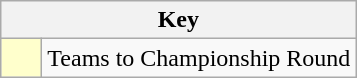<table class="wikitable" style="text-align: center;">
<tr>
<th colspan=2>Key</th>
</tr>
<tr>
<td style="background:#ffffcc; width:20px;"></td>
<td align=left>Teams to Championship Round</td>
</tr>
</table>
